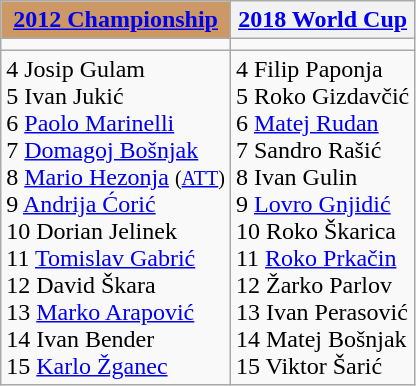<table class="wikitable">
<tr>
<th style="background:#cc9966;"><a href='#'>2012 Championship</a></th>
<th><a href='#'>2018 World Cup</a></th>
</tr>
<tr>
<td></td>
<td></td>
</tr>
<tr>
<td valign=top>4 Josip Gulam <br>5 Ivan Jukić <br>6 <a href='#'>Paolo Marinelli</a> <br>7 <a href='#'>Domagoj Bošnjak</a> <br>8 <a href='#'>Mario Hezonja</a> <small>(<a href='#'>ATT</a>)</small><br>9 <a href='#'>Andrija Ćorić</a> <br>10 Dorian Jelinek <br>11 <a href='#'>Tomislav Gabrić</a> <br>12 David Škara <br>13 <a href='#'>Marko Arapović</a> <br>14 Ivan Bender <br>15 <a href='#'>Karlo Žganec</a></td>
<td valign=top>4 Filip Paponja<br>5 Roko Gizdavčić<br>6 <a href='#'>Matej Rudan</a><br>7 Sandro Rašić<br>8 Ivan Gulin<br>9 <a href='#'>Lovro Gnjidić</a><br>10 Roko Škarica<br>11 <a href='#'>Roko Prkačin</a><br>12 Žarko Parlov<br>13 Ivan Perasović<br>14 Matej Bošnjak<br>15 Viktor Šarić</td>
</tr>
</table>
